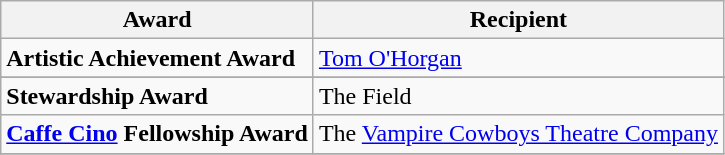<table class="wikitable">
<tr>
<th>Award</th>
<th>Recipient</th>
</tr>
<tr>
<td><strong>Artistic Achievement Award</strong></td>
<td><a href='#'>Tom O'Horgan</a></td>
</tr>
<tr>
</tr>
<tr>
<td><strong>Stewardship Award</strong></td>
<td>The Field</td>
</tr>
<tr>
<td><strong><a href='#'>Caffe Cino</a> Fellowship Award</strong></td>
<td>The <a href='#'>Vampire Cowboys Theatre Company</a></td>
</tr>
<tr>
</tr>
</table>
